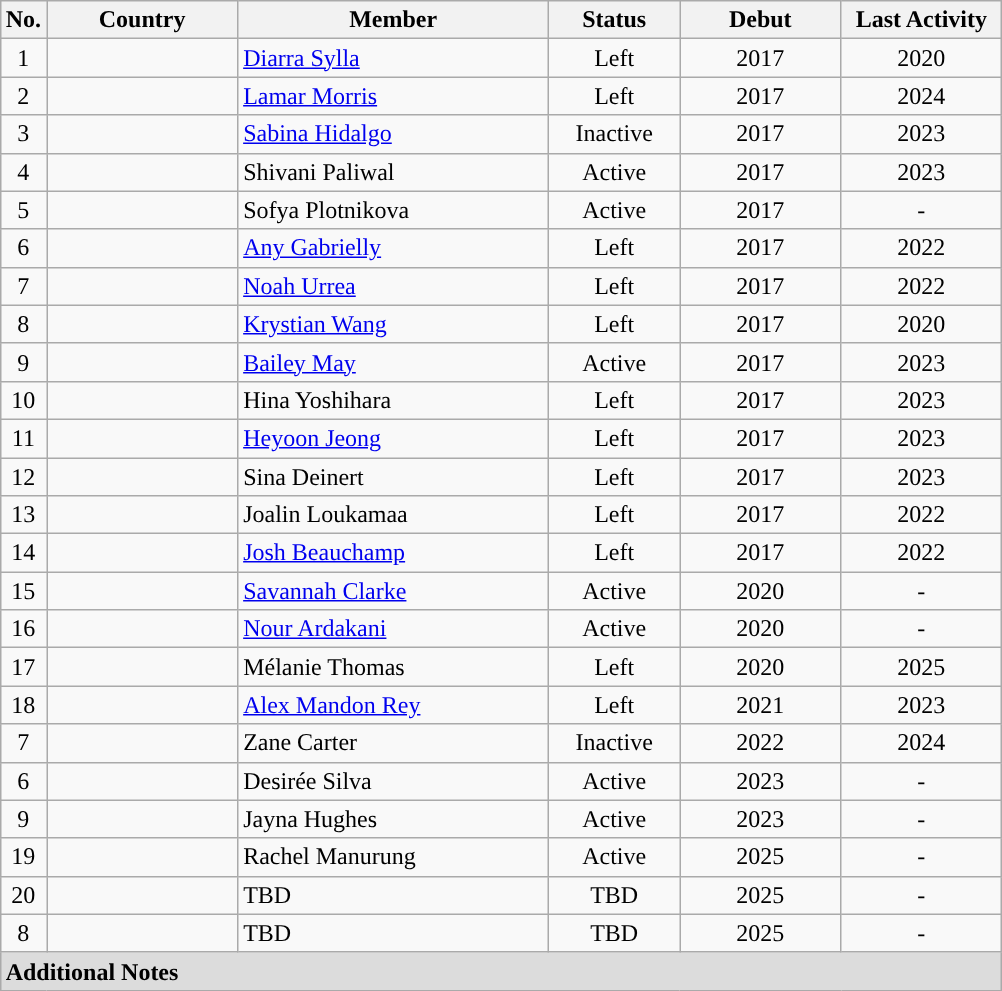<table class="wikitable sortable" style="margin: auto; border: none;">
<tr>
<th style="width: 20px;">No.</th>
<th style="width: 120px;">Country</th>
<th style="width: 200px;">Member</th>
<th style="width: 80px;">Status</th>
<th style="width: 100px;">Debut</th>
<th style="width: 100px;">Last Activity</th>
</tr>
<tr>
<td align=center>1</td>
<td></td>
<td><a href='#'>Diarra Sylla</a></td>
<td align=center>Left</td>
<td align=center>2017</td>
<td align=center>2020</td>
</tr>
<tr>
<td align=center>2</td>
<td></td>
<td><a href='#'>Lamar Morris</a></td>
<td align=center>Left</td>
<td align=center>2017</td>
<td align=center>2024</td>
</tr>
<tr>
<td align=center>3</td>
<td></td>
<td><a href='#'>Sabina Hidalgo</a></td>
<td align=center>Inactive</td>
<td align=center>2017</td>
<td align=center>2023</td>
</tr>
<tr>
<td align=center>4</td>
<td></td>
<td>Shivani Paliwal</td>
<td align=center>Active</td>
<td align=center>2017</td>
<td align=center>2023</td>
</tr>
<tr>
<td align=center>5</td>
<td></td>
<td>Sofya Plotnikova</td>
<td align=center>Active</td>
<td align=center>2017</td>
<td align=center>-</td>
</tr>
<tr>
<td align=center>6</td>
<td></td>
<td><a href='#'>Any Gabrielly</a></td>
<td align=center>Left</td>
<td align=center>2017</td>
<td align=center>2022</td>
</tr>
<tr>
<td align=center>7</td>
<td></td>
<td><a href='#'>Noah Urrea</a></td>
<td align=center>Left</td>
<td align=center>2017</td>
<td align=center>2022</td>
</tr>
<tr>
<td align=center>8</td>
<td></td>
<td><a href='#'>Krystian Wang</a></td>
<td align=center>Left</td>
<td align=center>2017</td>
<td align=center>2020</td>
</tr>
<tr>
<td align=center>9</td>
<td></td>
<td><a href='#'>Bailey May</a></td>
<td align=center>Active</td>
<td align=center>2017</td>
<td align=center>2023</td>
</tr>
<tr>
<td align=center>10</td>
<td></td>
<td>Hina Yoshihara</td>
<td align=center>Left</td>
<td align=center>2017</td>
<td align=center>2023</td>
</tr>
<tr>
<td align=center>11</td>
<td></td>
<td><a href='#'>Heyoon Jeong</a></td>
<td align=center>Left</td>
<td align=center>2017</td>
<td align=center>2023</td>
</tr>
<tr>
<td align=center>12</td>
<td></td>
<td>Sina Deinert</td>
<td align=center>Left</td>
<td align=center>2017</td>
<td align=center>2023</td>
</tr>
<tr>
<td align=center>13</td>
<td></td>
<td>Joalin Loukamaa</td>
<td align=center>Left</td>
<td align=center>2017</td>
<td align=center>2022</td>
</tr>
<tr>
<td align=center>14</td>
<td></td>
<td><a href='#'>Josh Beauchamp</a></td>
<td align=center>Left</td>
<td align=center>2017</td>
<td align=center>2022</td>
</tr>
<tr>
<td align=center>15</td>
<td></td>
<td><a href='#'>Savannah Clarke</a></td>
<td align=center>Active</td>
<td align=center>2020</td>
<td align=center>-</td>
</tr>
<tr>
<td align=center>16</td>
<td></td>
<td><a href='#'>Nour Ardakani</a></td>
<td align=center>Active</td>
<td align=center>2020</td>
<td align=center>-</td>
</tr>
<tr>
<td align=center>17</td>
<td></td>
<td>Mélanie Thomas</td>
<td align=center>Left</td>
<td align=center>2020</td>
<td align=center>2025</td>
</tr>
<tr>
<td align=center>18</td>
<td></td>
<td><a href='#'>Alex Mandon Rey</a></td>
<td align=center>Left</td>
<td align=center>2021</td>
<td align=center>2023</td>
</tr>
<tr>
<td align=center>7</td>
<td></td>
<td>Zane Carter</td>
<td align=center>Inactive</td>
<td align=center>2022</td>
<td align=center>2024</td>
</tr>
<tr>
<td align=center>6</td>
<td></td>
<td>Desirée Silva</td>
<td align=center>Active</td>
<td align=center>2023</td>
<td align=center>-</td>
</tr>
<tr>
<td align=center>9</td>
<td></td>
<td>Jayna Hughes</td>
<td align=center>Active</td>
<td align=center>2023</td>
<td align=center>-</td>
</tr>
<tr>
<td align=center>19</td>
<td></td>
<td>Rachel Manurung</td>
<td align=center>Active</td>
<td align=center>2025</td>
<td align=center>-</td>
</tr>
<tr>
<td align=center>20</td>
<td></td>
<td>TBD</td>
<td align=center>TBD</td>
<td align=center>2025</td>
<td align=center>-</td>
</tr>
<tr>
<td align=center>8</td>
<td></td>
<td>TBD</td>
<td align=center>TBD</td>
<td align=center>2025</td>
<td align=center>-</td>
</tr>
<tr style="background-color:#DCDCDC;">
<td colspan=6><strong>Additional Notes</strong><br></td>
</tr>
</table>
